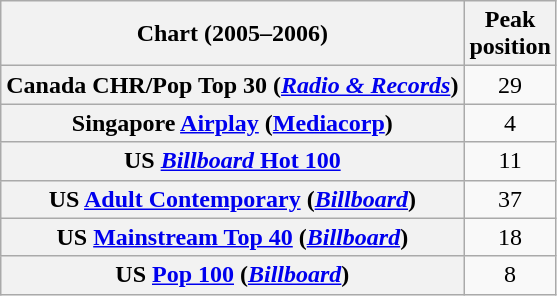<table class="wikitable sortable plainrowheaders" style="text-align:center">
<tr>
<th scope="col">Chart (2005–2006)</th>
<th scope="col">Peak<br>position</th>
</tr>
<tr>
<th scope="row">Canada CHR/Pop Top 30 (<em><a href='#'>Radio & Records</a></em>)</th>
<td>29</td>
</tr>
<tr>
<th scope="row">Singapore <a href='#'>Airplay</a> (<a href='#'>Mediacorp</a>)</th>
<td>4</td>
</tr>
<tr>
<th scope="row">US <a href='#'><em>Billboard</em> Hot 100</a></th>
<td>11</td>
</tr>
<tr>
<th scope="row">US <a href='#'>Adult Contemporary</a> (<em><a href='#'>Billboard</a></em>)</th>
<td>37</td>
</tr>
<tr>
<th scope="row">US <a href='#'>Mainstream Top 40</a> (<em><a href='#'>Billboard</a></em>)</th>
<td>18</td>
</tr>
<tr>
<th scope="row">US <a href='#'>Pop 100</a> (<em><a href='#'>Billboard</a></em>)</th>
<td>8</td>
</tr>
</table>
